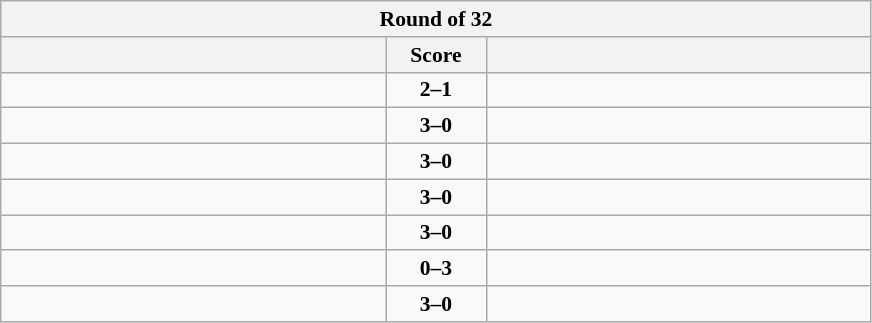<table class="wikitable" style="text-align: center; font-size:90% ">
<tr>
<th colspan=3>Round of 32</th>
</tr>
<tr>
<th align="right" width="250"></th>
<th width="60">Score</th>
<th align="left" width="250"></th>
</tr>
<tr>
<td align=left><strong></strong></td>
<td align=center><strong>2–1</strong></td>
<td align=left></td>
</tr>
<tr>
<td align=left><strong></strong></td>
<td align=center><strong>3–0</strong></td>
<td align=left></td>
</tr>
<tr>
<td align=left><strong></strong></td>
<td align=center><strong>3–0</strong></td>
<td align=left></td>
</tr>
<tr>
<td align=left><strong></strong></td>
<td align=center><strong>3–0</strong></td>
<td align=left></td>
</tr>
<tr>
<td align=left><strong></strong></td>
<td align=center><strong>3–0</strong></td>
<td align=left></td>
</tr>
<tr>
<td align=left></td>
<td align=center><strong>0–3</strong></td>
<td align=left><strong></strong></td>
</tr>
<tr>
<td align=left><strong></strong></td>
<td align=center><strong>3–0</strong></td>
<td align=left></td>
</tr>
</table>
